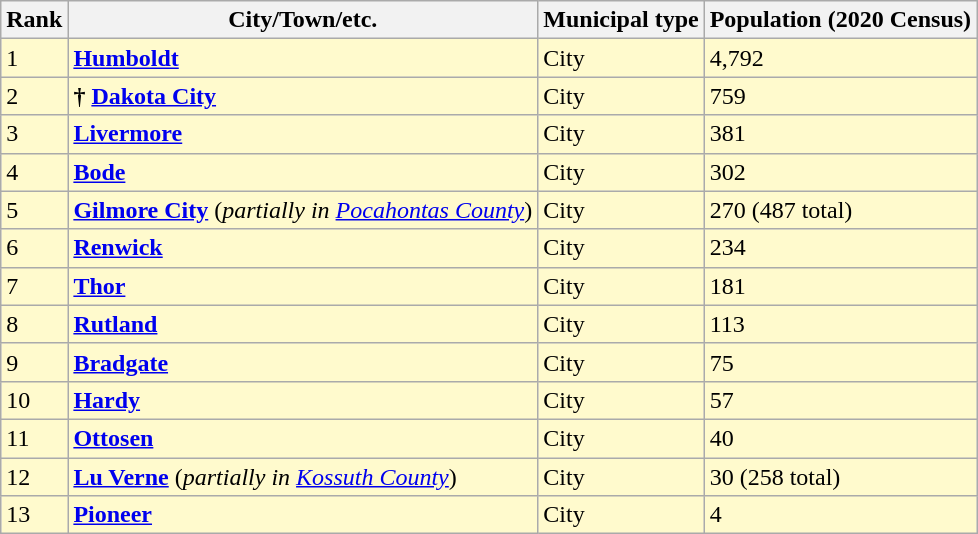<table class="wikitable sortable">
<tr>
<th>Rank</th>
<th>City/Town/etc.</th>
<th>Municipal type</th>
<th>Population (2020 Census)</th>
</tr>
<tr style=background-color:#FFFACD>
<td>1</td>
<td><strong><a href='#'>Humboldt</a></strong></td>
<td>City</td>
<td>4,792</td>
</tr>
<tr style=background-color:#FFFACD>
<td>2</td>
<td><strong>†</strong> <strong><a href='#'>Dakota City</a></strong></td>
<td>City</td>
<td>759</td>
</tr>
<tr style=background-color:#FFFACD>
<td>3</td>
<td><strong><a href='#'>Livermore</a></strong></td>
<td>City</td>
<td>381</td>
</tr>
<tr style=background-color:#FFFACD>
<td>4</td>
<td><strong><a href='#'>Bode</a></strong></td>
<td>City</td>
<td>302</td>
</tr>
<tr style=background-color:#FFFACD>
<td>5</td>
<td><strong><a href='#'>Gilmore City</a></strong> (<em>partially in <a href='#'>Pocahontas County</a></em>)</td>
<td>City</td>
<td>270 (487 total)</td>
</tr>
<tr style=background-color:#FFFACD>
<td>6</td>
<td><strong><a href='#'>Renwick</a></strong></td>
<td>City</td>
<td>234</td>
</tr>
<tr style=background-color:#FFFACD>
<td>7</td>
<td><strong><a href='#'>Thor</a></strong></td>
<td>City</td>
<td>181</td>
</tr>
<tr style=background-color:#FFFACD>
<td>8</td>
<td><strong><a href='#'>Rutland</a></strong></td>
<td>City</td>
<td>113</td>
</tr>
<tr style=background-color:#FFFACD>
<td>9</td>
<td><strong><a href='#'>Bradgate</a></strong></td>
<td>City</td>
<td>75</td>
</tr>
<tr style=background-color:#FFFACD>
<td>10</td>
<td><strong><a href='#'>Hardy</a></strong></td>
<td>City</td>
<td>57</td>
</tr>
<tr style=background-color:#FFFACD>
<td>11</td>
<td><strong><a href='#'>Ottosen</a></strong></td>
<td>City</td>
<td>40</td>
</tr>
<tr style=background-color:#FFFACD>
<td>12</td>
<td><strong><a href='#'>Lu Verne</a></strong> (<em>partially in <a href='#'>Kossuth County</a></em>)</td>
<td>City</td>
<td>30 (258 total)</td>
</tr>
<tr style=background-color:#FFFACD>
<td>13</td>
<td><strong><a href='#'>Pioneer</a></strong></td>
<td>City</td>
<td>4</td>
</tr>
</table>
